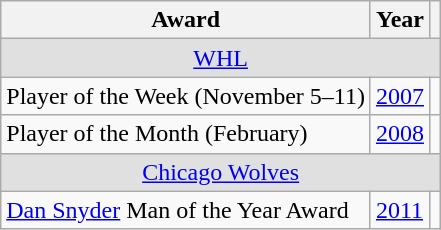<table class="wikitable">
<tr>
<th>Award</th>
<th>Year</th>
<th></th>
</tr>
<tr ALIGN="center" bgcolor="#e0e0e0">
<td colspan="3"><a href='#'>WHL</a></td>
</tr>
<tr>
<td>Player of the Week (November 5–11)</td>
<td><a href='#'>2007</a></td>
<td></td>
</tr>
<tr>
<td>Player of the Month (February)</td>
<td><a href='#'>2008</a></td>
<td></td>
</tr>
<tr ALIGN="center" bgcolor="#e0e0e0">
<td colspan="3"><a href='#'>Chicago Wolves</a></td>
</tr>
<tr>
<td><a href='#'>Dan Snyder</a> Man of the Year Award</td>
<td><a href='#'>2011</a></td>
<td></td>
</tr>
</table>
